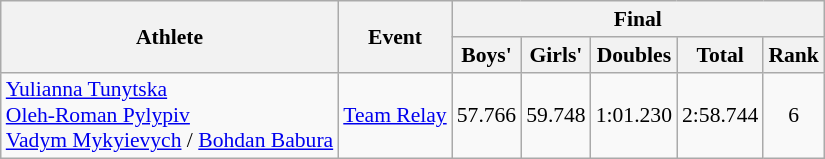<table class="wikitable" style="font-size:90%">
<tr>
<th rowspan="2">Athlete</th>
<th rowspan="2">Event</th>
<th colspan="5">Final</th>
</tr>
<tr>
<th>Boys'</th>
<th>Girls'</th>
<th>Doubles</th>
<th>Total</th>
<th>Rank</th>
</tr>
<tr>
<td><a href='#'>Yulianna Tunytska</a><br><a href='#'>Oleh-Roman Pylypiv</a><br><a href='#'>Vadym Mykyievych</a> / <a href='#'>Bohdan Babura</a></td>
<td><a href='#'>Team Relay</a></td>
<td align="center">57.766</td>
<td align="center">59.748</td>
<td align="center">1:01.230</td>
<td align="center">2:58.744</td>
<td align="center">6</td>
</tr>
</table>
